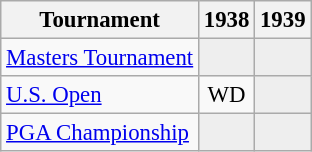<table class="wikitable" style="font-size:95%;text-align:center;">
<tr>
<th>Tournament</th>
<th>1938</th>
<th>1939</th>
</tr>
<tr>
<td align=left><a href='#'>Masters Tournament</a></td>
<td style="background:#eeeeee;"></td>
<td style="background:#eeeeee;"></td>
</tr>
<tr>
<td align=left><a href='#'>U.S. Open</a></td>
<td>WD</td>
<td style="background:#eeeeee;"></td>
</tr>
<tr>
<td align=left><a href='#'>PGA Championship</a></td>
<td style="background:#eeeeee;"></td>
<td style="background:#eeeeee;"></td>
</tr>
</table>
